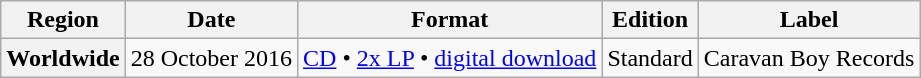<table class="wikitable plainrowheaders">
<tr>
<th scope="col">Region</th>
<th scope="col">Date</th>
<th scope="col">Format</th>
<th scope="col">Edition</th>
<th scope="col">Label</th>
</tr>
<tr>
<th scope="row" rowspan="2">Worldwide</th>
<td>28 October 2016</td>
<td><a href='#'>CD</a> • <a href='#'>2x LP</a> • <a href='#'>digital download</a></td>
<td rowspan="3">Standard</td>
<td>Caravan Boy Records</td>
</tr>
</table>
